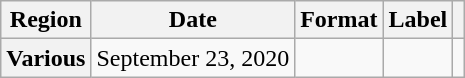<table class="wikitable plainrowheaders">
<tr>
<th>Region</th>
<th>Date</th>
<th>Format</th>
<th>Label</th>
<th></th>
</tr>
<tr>
<th scope="row">Various</th>
<td>September 23, 2020</td>
<td></td>
<td></td>
<td></td>
</tr>
</table>
